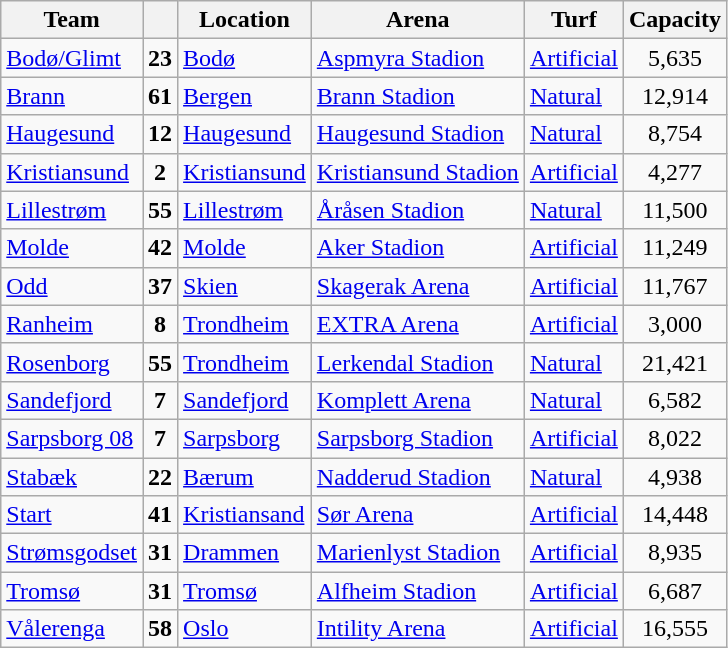<table class="wikitable sortable" border="1">
<tr>
<th>Team</th>
<th></th>
<th>Location</th>
<th>Arena</th>
<th>Turf</th>
<th>Capacity</th>
</tr>
<tr>
<td><a href='#'>Bodø/Glimt</a></td>
<td align="center"><strong>23</strong></td>
<td><a href='#'>Bodø</a></td>
<td><a href='#'>Aspmyra Stadion</a></td>
<td><a href='#'>Artificial</a></td>
<td align="center">5,635</td>
</tr>
<tr>
<td><a href='#'>Brann</a></td>
<td align="center"><strong>61</strong></td>
<td><a href='#'>Bergen</a></td>
<td><a href='#'>Brann Stadion</a></td>
<td><a href='#'>Natural</a></td>
<td align="center">12,914</td>
</tr>
<tr>
<td><a href='#'>Haugesund</a></td>
<td align="center"><strong>12</strong></td>
<td><a href='#'>Haugesund</a></td>
<td><a href='#'>Haugesund Stadion</a></td>
<td><a href='#'>Natural</a></td>
<td align="center">8,754</td>
</tr>
<tr>
<td><a href='#'>Kristiansund</a></td>
<td align="center"><strong>2</strong></td>
<td><a href='#'>Kristiansund</a></td>
<td><a href='#'>Kristiansund Stadion</a></td>
<td><a href='#'>Artificial</a></td>
<td align="center">4,277</td>
</tr>
<tr>
<td><a href='#'>Lillestrøm</a></td>
<td align="center"><strong>55</strong></td>
<td><a href='#'>Lillestrøm</a></td>
<td><a href='#'>Åråsen Stadion</a></td>
<td><a href='#'>Natural</a></td>
<td align="center">11,500</td>
</tr>
<tr>
<td><a href='#'>Molde</a></td>
<td align="center"><strong>42</strong></td>
<td><a href='#'>Molde</a></td>
<td><a href='#'>Aker Stadion</a></td>
<td><a href='#'>Artificial</a></td>
<td align="center">11,249</td>
</tr>
<tr>
<td><a href='#'>Odd</a></td>
<td align="center"><strong>37</strong></td>
<td><a href='#'>Skien</a></td>
<td><a href='#'>Skagerak Arena</a></td>
<td><a href='#'>Artificial</a></td>
<td align="center">11,767</td>
</tr>
<tr>
<td><a href='#'>Ranheim</a></td>
<td align="center"><strong>8</strong></td>
<td><a href='#'>Trondheim</a></td>
<td><a href='#'>EXTRA Arena</a></td>
<td><a href='#'>Artificial</a></td>
<td align="center">3,000</td>
</tr>
<tr>
<td><a href='#'>Rosenborg</a></td>
<td align="center"><strong>55</strong></td>
<td><a href='#'>Trondheim</a></td>
<td><a href='#'>Lerkendal Stadion</a></td>
<td><a href='#'>Natural</a></td>
<td align="center">21,421</td>
</tr>
<tr>
<td><a href='#'>Sandefjord</a></td>
<td align="center"><strong>7</strong></td>
<td><a href='#'>Sandefjord</a></td>
<td><a href='#'>Komplett Arena</a></td>
<td><a href='#'>Natural</a></td>
<td align="center">6,582</td>
</tr>
<tr>
<td><a href='#'>Sarpsborg 08</a></td>
<td align="center"><strong>7</strong></td>
<td><a href='#'>Sarpsborg</a></td>
<td><a href='#'>Sarpsborg Stadion</a></td>
<td><a href='#'>Artificial</a></td>
<td align="center">8,022</td>
</tr>
<tr>
<td><a href='#'>Stabæk</a></td>
<td align="center"><strong>22</strong></td>
<td><a href='#'>Bærum</a></td>
<td><a href='#'>Nadderud Stadion</a></td>
<td><a href='#'>Natural</a></td>
<td align="center">4,938</td>
</tr>
<tr>
<td><a href='#'>Start</a></td>
<td align="center"><strong>41</strong></td>
<td><a href='#'>Kristiansand</a></td>
<td><a href='#'>Sør Arena</a></td>
<td><a href='#'>Artificial</a></td>
<td align="center">14,448</td>
</tr>
<tr>
<td><a href='#'>Strømsgodset</a></td>
<td align="center"><strong>31</strong></td>
<td><a href='#'>Drammen</a></td>
<td><a href='#'>Marienlyst Stadion</a></td>
<td><a href='#'>Artificial</a></td>
<td align="center">8,935</td>
</tr>
<tr>
<td><a href='#'>Tromsø</a></td>
<td align="center"><strong>31</strong></td>
<td><a href='#'>Tromsø</a></td>
<td><a href='#'>Alfheim Stadion</a></td>
<td><a href='#'>Artificial</a></td>
<td align="center">6,687</td>
</tr>
<tr>
<td><a href='#'>Vålerenga</a></td>
<td align="center"><strong>58</strong></td>
<td><a href='#'>Oslo</a></td>
<td><a href='#'>Intility Arena</a></td>
<td><a href='#'>Artificial</a></td>
<td align="center">16,555</td>
</tr>
</table>
